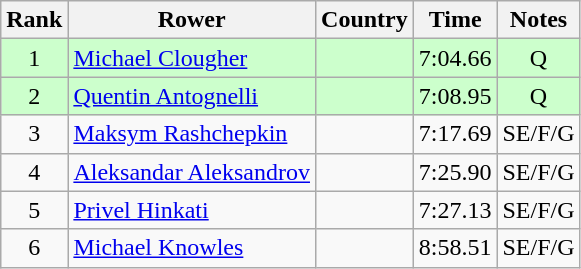<table class="wikitable" style="text-align:center">
<tr>
<th>Rank</th>
<th>Rower</th>
<th>Country</th>
<th>Time</th>
<th>Notes</th>
</tr>
<tr bgcolor=ccffcc>
<td>1</td>
<td align="left"><a href='#'>Michael Clougher</a></td>
<td align="left"></td>
<td>7:04.66</td>
<td>Q</td>
</tr>
<tr bgcolor=ccffcc>
<td>2</td>
<td align="left"><a href='#'>Quentin Antognelli</a></td>
<td align="left"></td>
<td>7:08.95</td>
<td>Q</td>
</tr>
<tr>
<td>3</td>
<td align="left"><a href='#'>Maksym Rashchepkin</a></td>
<td align="left"></td>
<td>7:17.69</td>
<td>SE/F/G</td>
</tr>
<tr>
<td>4</td>
<td align="left"><a href='#'>Aleksandar Aleksandrov</a></td>
<td align="left"></td>
<td>7:25.90</td>
<td>SE/F/G</td>
</tr>
<tr>
<td>5</td>
<td align="left"><a href='#'>Privel Hinkati</a></td>
<td align="left"></td>
<td>7:27.13</td>
<td>SE/F/G</td>
</tr>
<tr>
<td>6</td>
<td align="left"><a href='#'>Michael Knowles</a></td>
<td align="left"></td>
<td>8:58.51</td>
<td>SE/F/G</td>
</tr>
</table>
